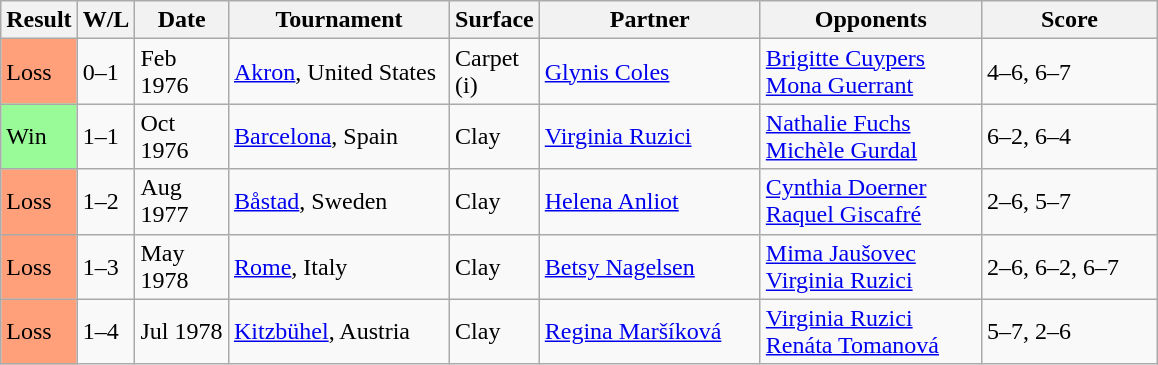<table class="sortable wikitable">
<tr>
<th>Result</th>
<th>W/L</th>
<th style="width:55px">Date</th>
<th style="width:140px">Tournament</th>
<th style="width:50px">Surface</th>
<th style="width:140px">Partner</th>
<th style="width:140px">Opponents</th>
<th style="width:110px" class="unsortable">Score</th>
</tr>
<tr>
<td style="background:#ffa07a;">Loss</td>
<td>0–1</td>
<td>Feb 1976</td>
<td><a href='#'>Akron</a>, United States</td>
<td>Carpet (i)</td>
<td> <a href='#'>Glynis Coles</a></td>
<td> <a href='#'>Brigitte Cuypers</a> <br>  <a href='#'>Mona Guerrant</a></td>
<td>4–6, 6–7</td>
</tr>
<tr>
<td style="background:#98fb98;">Win</td>
<td>1–1</td>
<td>Oct 1976</td>
<td><a href='#'>Barcelona</a>, Spain</td>
<td>Clay</td>
<td> <a href='#'>Virginia Ruzici</a></td>
<td> <a href='#'>Nathalie Fuchs</a> <br>  <a href='#'>Michèle Gurdal</a></td>
<td>6–2, 6–4</td>
</tr>
<tr>
<td style="background:#ffa07a;">Loss</td>
<td>1–2</td>
<td>Aug 1977</td>
<td><a href='#'>Båstad</a>, Sweden</td>
<td>Clay</td>
<td> <a href='#'>Helena Anliot</a></td>
<td> <a href='#'>Cynthia Doerner</a> <br>  <a href='#'>Raquel Giscafré</a></td>
<td>2–6, 5–7</td>
</tr>
<tr>
<td style="background:#ffa07a;">Loss</td>
<td>1–3</td>
<td>May 1978</td>
<td><a href='#'>Rome</a>, Italy</td>
<td>Clay</td>
<td> <a href='#'>Betsy Nagelsen</a></td>
<td> <a href='#'>Mima Jaušovec</a> <br>  <a href='#'>Virginia Ruzici</a></td>
<td>2–6, 6–2, 6–7</td>
</tr>
<tr>
<td style="background:#ffa07a;">Loss</td>
<td>1–4</td>
<td>Jul 1978</td>
<td><a href='#'>Kitzbühel</a>, Austria</td>
<td>Clay</td>
<td> <a href='#'>Regina Maršíková</a></td>
<td> <a href='#'>Virginia Ruzici</a> <br>  <a href='#'>Renáta Tomanová</a></td>
<td>5–7, 2–6</td>
</tr>
</table>
